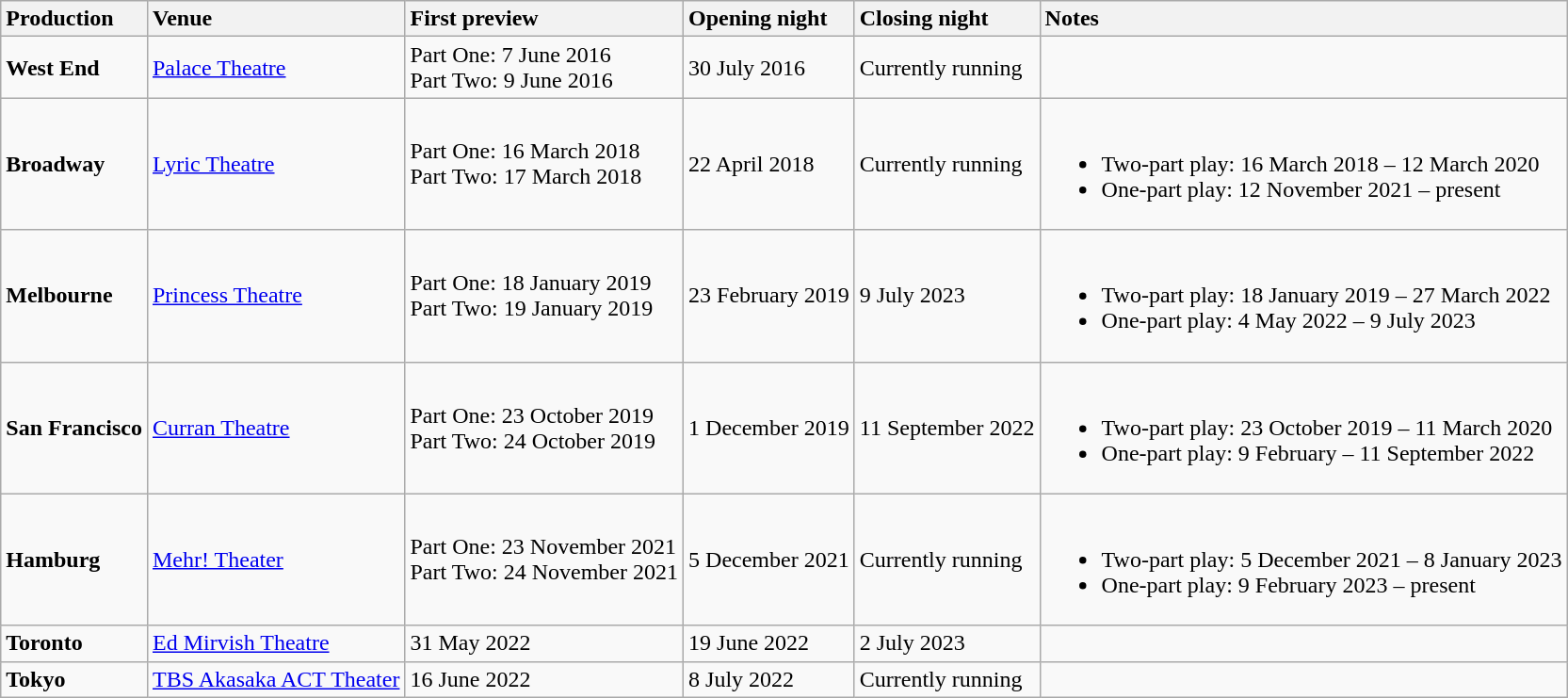<table class="wikitable" style="text-align:left">
<tr>
<th style="text-align:left">Production</th>
<th style="text-align:left">Venue</th>
<th style="text-align:left">First preview</th>
<th style="text-align:left">Opening night</th>
<th style="text-align:left">Closing night</th>
<th style="text-align:left">Notes</th>
</tr>
<tr>
<td><strong>West End</strong></td>
<td><a href='#'>Palace Theatre</a></td>
<td>Part One: 7 June 2016<br>Part Two: 9 June 2016</td>
<td>30 July 2016</td>
<td>Currently running</td>
<td></td>
</tr>
<tr>
<td><strong>Broadway</strong></td>
<td><a href='#'>Lyric Theatre</a></td>
<td>Part One: 16 March 2018<br>Part Two: 17 March 2018</td>
<td>22 April 2018</td>
<td>Currently running</td>
<td><br><ul><li>Two-part play: 16 March 2018 – 12 March 2020</li><li>One-part play: 12 November 2021 – present</li></ul></td>
</tr>
<tr>
<td><strong>Melbourne</strong></td>
<td><a href='#'>Princess Theatre</a></td>
<td>Part One: 18 January 2019<br> Part Two: 19 January 2019</td>
<td>23 February 2019</td>
<td>9 July 2023</td>
<td><br><ul><li>Two-part play: 18 January 2019 – 27 March 2022</li><li>One-part play: 4 May 2022 – 9 July 2023</li></ul></td>
</tr>
<tr>
<td><strong>San Francisco</strong></td>
<td><a href='#'>Curran Theatre</a></td>
<td>Part One: 23 October 2019<br> Part Two: 24 October 2019</td>
<td>1 December 2019</td>
<td>11 September 2022</td>
<td><br><ul><li>Two-part play: 23 October 2019 – 11 March 2020</li><li>One-part play: 9 February – 11 September 2022</li></ul></td>
</tr>
<tr>
<td><strong>Hamburg</strong></td>
<td><a href='#'>Mehr! Theater</a></td>
<td>Part One: 23 November 2021<br>Part Two: 24 November 2021</td>
<td>5 December 2021</td>
<td>Currently running</td>
<td><br><ul><li>Two-part play: 5 December 2021 – 8 January 2023</li><li>One-part play: 9 February 2023 – present</li></ul></td>
</tr>
<tr>
<td><strong>Toronto</strong></td>
<td><a href='#'>Ed Mirvish Theatre</a></td>
<td>31 May 2022</td>
<td>19 June 2022</td>
<td>2 July 2023</td>
<td></td>
</tr>
<tr>
<td><strong>Tokyo</strong></td>
<td><a href='#'>TBS Akasaka ACT Theater</a></td>
<td>16 June 2022</td>
<td>8 July 2022</td>
<td>Currently running</td>
<td></td>
</tr>
</table>
